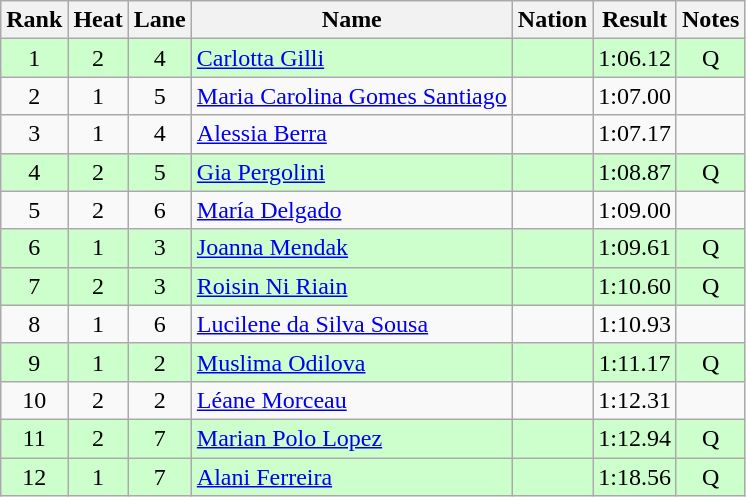<table class="wikitable sortable" style="text-align:center">
<tr>
<th>Rank</th>
<th>Heat</th>
<th>Lane</th>
<th>Name</th>
<th>Nation</th>
<th>Result</th>
<th>Notes</th>
</tr>
<tr bgcolor=ccffcc>
<td>1</td>
<td>2</td>
<td>4</td>
<td align=left><a href='#'>Carlotta Gilli</a></td>
<td align=left></td>
<td>1:06.12</td>
<td>Q</td>
</tr>
<tr>
<td>2</td>
<td>1</td>
<td>5</td>
<td align=left><a href='#'>Maria Carolina Gomes Santiago</a></td>
<td align=left></td>
<td>1:07.00</td>
<td></td>
</tr>
<tr>
<td>3</td>
<td>1</td>
<td>4</td>
<td align=left><a href='#'>Alessia Berra</a></td>
<td align=left></td>
<td>1:07.17</td>
<td></td>
</tr>
<tr bgcolor=ccffcc>
<td>4</td>
<td>2</td>
<td>5</td>
<td align=left><a href='#'>Gia Pergolini</a></td>
<td align=left></td>
<td>1:08.87</td>
<td>Q</td>
</tr>
<tr>
<td>5</td>
<td>2</td>
<td>6</td>
<td align=left><a href='#'>María Delgado</a></td>
<td align=left></td>
<td>1:09.00</td>
<td></td>
</tr>
<tr bgcolor=ccffcc>
<td>6</td>
<td>1</td>
<td>3</td>
<td align=left><a href='#'>Joanna Mendak</a></td>
<td align=left></td>
<td>1:09.61</td>
<td>Q</td>
</tr>
<tr bgcolor=ccffcc>
<td>7</td>
<td>2</td>
<td>3</td>
<td align=left><a href='#'>Roisin Ni Riain</a></td>
<td align=left></td>
<td>1:10.60</td>
<td>Q</td>
</tr>
<tr>
<td>8</td>
<td>1</td>
<td>6</td>
<td align=left><a href='#'>Lucilene da Silva Sousa</a></td>
<td align=left></td>
<td>1:10.93</td>
<td></td>
</tr>
<tr bgcolor=ccffcc>
<td>9</td>
<td>1</td>
<td>2</td>
<td align=left><a href='#'>Muslima Odilova</a></td>
<td align=left></td>
<td>1:11.17</td>
<td>Q</td>
</tr>
<tr>
<td>10</td>
<td>2</td>
<td>2</td>
<td align=left><a href='#'>Léane Morceau</a></td>
<td align=left></td>
<td>1:12.31</td>
<td></td>
</tr>
<tr bgcolor=ccffcc>
<td>11</td>
<td>2</td>
<td>7</td>
<td align=left><a href='#'>Marian Polo Lopez</a></td>
<td align=left></td>
<td>1:12.94</td>
<td>Q</td>
</tr>
<tr bgcolor=ccffcc>
<td>12</td>
<td>1</td>
<td>7</td>
<td align=left><a href='#'>Alani Ferreira</a></td>
<td align=left></td>
<td>1:18.56</td>
<td>Q</td>
</tr>
</table>
